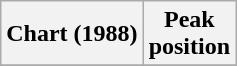<table class="wikitable plainrowheaders" style="text-align:center">
<tr>
<th scope="col">Chart (1988)</th>
<th scope="col">Peak<br>position</th>
</tr>
<tr>
</tr>
</table>
